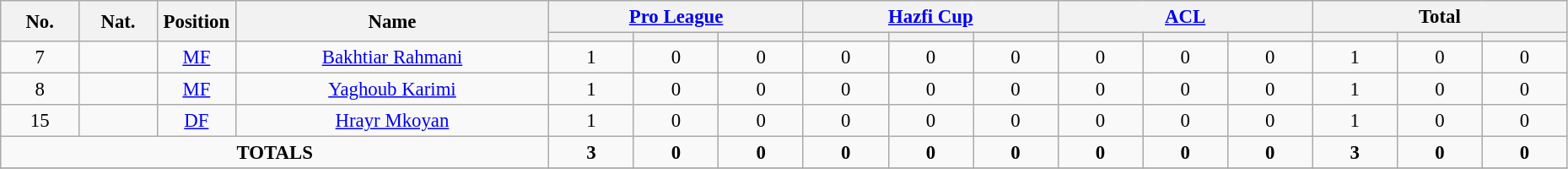<table class="wikitable" style="font-size: 95%; text-align: center;">
<tr>
<th rowspan="2" style="width:5%;">No.</th>
<th rowspan="2" style="width:5%;">Nat.</th>
<th rowspan="2" style="width:5%;">Position</th>
<th rowspan="2" style="width:20%;">Name</th>
<th colspan=3><a href='#'>Pro League</a></th>
<th colspan=3><a href='#'>Hazfi Cup</a></th>
<th colspan=3><a href='#'>ACL</a></th>
<th colspan=3>Total</th>
</tr>
<tr>
<th width=60></th>
<th width=60></th>
<th width=60></th>
<th width=60></th>
<th width=60></th>
<th width=60></th>
<th width=60></th>
<th width=60></th>
<th width=60></th>
<th width=60></th>
<th width=60></th>
<th width=60></th>
</tr>
<tr>
<td>7</td>
<td></td>
<td><a href='#'>MF</a></td>
<td><a href='#'>Bakhtiar Rahmani</a></td>
<td>1</td>
<td>0</td>
<td>0</td>
<td>0</td>
<td>0</td>
<td>0</td>
<td>0</td>
<td>0</td>
<td>0</td>
<td>1</td>
<td>0</td>
<td>0</td>
</tr>
<tr>
<td>8</td>
<td></td>
<td><a href='#'>MF</a></td>
<td><a href='#'>Yaghoub Karimi</a></td>
<td>1</td>
<td>0</td>
<td>0</td>
<td>0</td>
<td>0</td>
<td>0</td>
<td>0</td>
<td>0</td>
<td>0</td>
<td>1</td>
<td>0</td>
<td>0</td>
</tr>
<tr>
<td>15</td>
<td></td>
<td><a href='#'>DF</a></td>
<td><a href='#'>Hrayr Mkoyan</a></td>
<td>1</td>
<td>0</td>
<td>0</td>
<td>0</td>
<td>0</td>
<td>0</td>
<td>0</td>
<td>0</td>
<td>0</td>
<td>1</td>
<td>0</td>
<td>0</td>
</tr>
<tr>
<td colspan="4"><strong>TOTALS</strong></td>
<td><strong>3</strong></td>
<td><strong>0</strong></td>
<td><strong>0</strong></td>
<td><strong>0</strong></td>
<td><strong>0</strong></td>
<td><strong>0</strong></td>
<td><strong>0</strong></td>
<td><strong>0</strong></td>
<td><strong>0</strong></td>
<td><strong>3</strong></td>
<td><strong>0</strong></td>
<td><strong>0</strong></td>
</tr>
<tr>
</tr>
</table>
